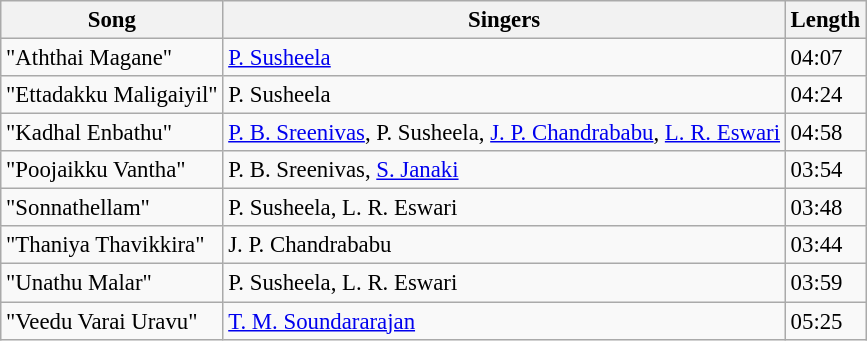<table class="wikitable" style="font-size:95%;">
<tr>
<th>Song</th>
<th>Singers</th>
<th>Length</th>
</tr>
<tr>
<td>"Aththai Magane"</td>
<td><a href='#'>P. Susheela</a></td>
<td>04:07</td>
</tr>
<tr>
<td>"Ettadakku Maligaiyil"</td>
<td>P. Susheela</td>
<td>04:24</td>
</tr>
<tr>
<td>"Kadhal Enbathu"</td>
<td><a href='#'>P. B. Sreenivas</a>, P. Susheela, <a href='#'>J. P. Chandrababu</a>, <a href='#'>L. R. Eswari</a></td>
<td>04:58</td>
</tr>
<tr>
<td>"Poojaikku Vantha"</td>
<td>P. B. Sreenivas, <a href='#'>S. Janaki</a></td>
<td>03:54</td>
</tr>
<tr>
<td>"Sonnathellam"</td>
<td>P. Susheela, L. R. Eswari</td>
<td>03:48</td>
</tr>
<tr>
<td>"Thaniya Thavikkira"</td>
<td>J. P. Chandrababu</td>
<td>03:44</td>
</tr>
<tr>
<td>"Unathu Malar"</td>
<td>P. Susheela, L. R. Eswari</td>
<td>03:59</td>
</tr>
<tr>
<td>"Veedu Varai Uravu"</td>
<td><a href='#'>T. M. Soundararajan</a></td>
<td>05:25</td>
</tr>
</table>
